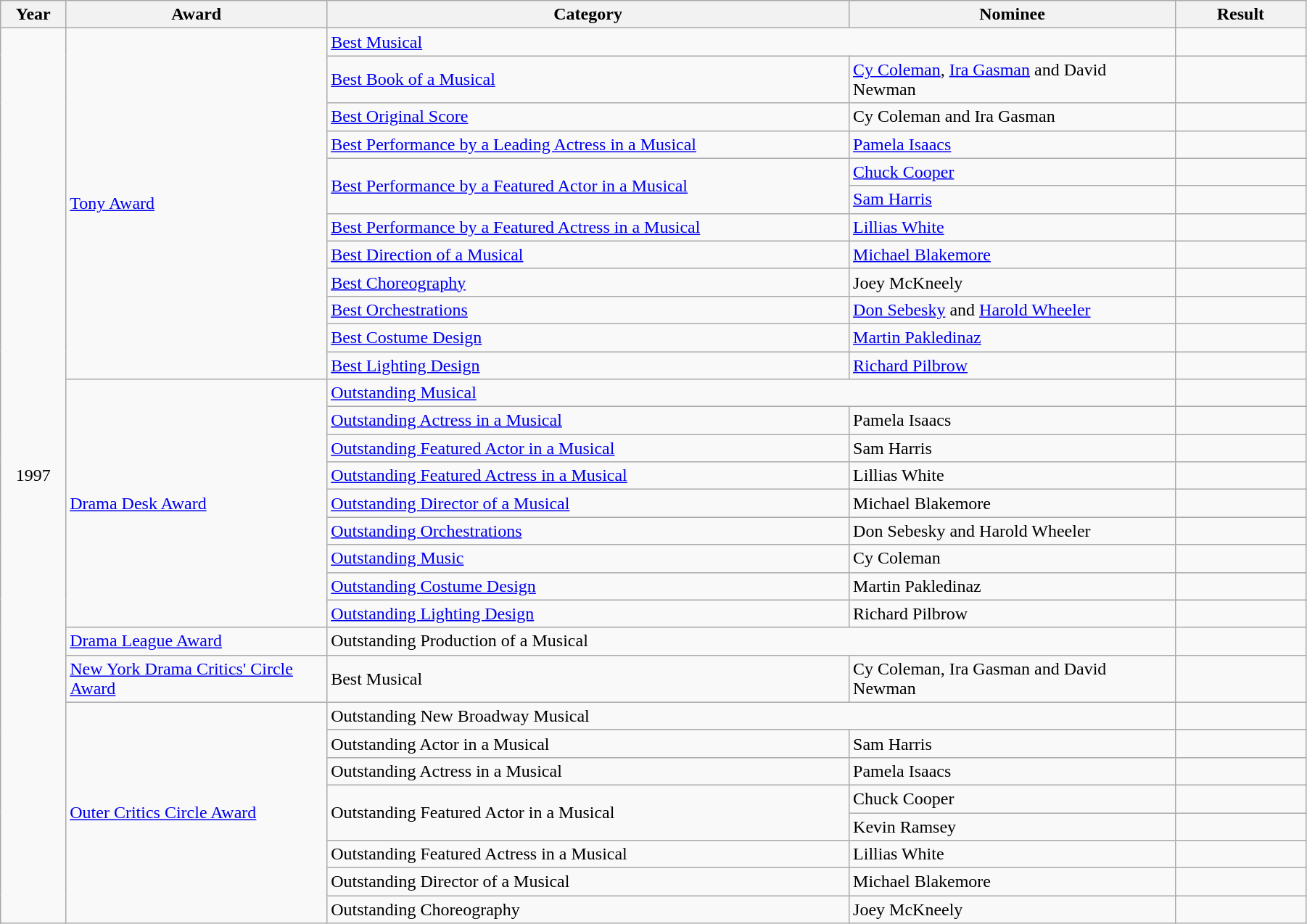<table class="wikitable" width="95%">
<tr>
<th width="5%">Year</th>
<th width="20%">Award</th>
<th width="40%">Category</th>
<th width="25%">Nominee</th>
<th width="10%">Result</th>
</tr>
<tr>
<td rowspan="31" align="center">1997</td>
<td rowspan="12"><a href='#'>Tony Award</a></td>
<td colspan="2"><a href='#'>Best Musical</a></td>
<td></td>
</tr>
<tr>
<td><a href='#'>Best Book of a Musical</a></td>
<td><a href='#'>Cy Coleman</a>, <a href='#'>Ira Gasman</a> and David Newman</td>
<td></td>
</tr>
<tr>
<td><a href='#'>Best Original Score</a></td>
<td>Cy Coleman and Ira Gasman</td>
<td></td>
</tr>
<tr>
<td><a href='#'>Best Performance by a Leading Actress in a Musical</a></td>
<td><a href='#'>Pamela Isaacs</a></td>
<td></td>
</tr>
<tr>
<td rowspan="2"><a href='#'>Best Performance by a Featured Actor in a Musical</a></td>
<td><a href='#'>Chuck Cooper</a></td>
<td></td>
</tr>
<tr>
<td><a href='#'>Sam Harris</a></td>
<td></td>
</tr>
<tr>
<td><a href='#'>Best Performance by a Featured Actress in a Musical</a></td>
<td><a href='#'>Lillias White</a></td>
<td></td>
</tr>
<tr>
<td><a href='#'>Best Direction of a Musical</a></td>
<td><a href='#'>Michael Blakemore</a></td>
<td></td>
</tr>
<tr>
<td><a href='#'>Best Choreography</a></td>
<td>Joey McKneely</td>
<td></td>
</tr>
<tr>
<td><a href='#'>Best Orchestrations</a></td>
<td><a href='#'>Don Sebesky</a> and <a href='#'>Harold Wheeler</a></td>
<td></td>
</tr>
<tr>
<td><a href='#'>Best Costume Design</a></td>
<td><a href='#'>Martin Pakledinaz</a></td>
<td></td>
</tr>
<tr>
<td><a href='#'>Best Lighting Design</a></td>
<td><a href='#'>Richard Pilbrow</a></td>
<td></td>
</tr>
<tr>
<td rowspan="9"><a href='#'>Drama Desk Award</a></td>
<td colspan="2"><a href='#'>Outstanding Musical</a></td>
<td></td>
</tr>
<tr>
<td><a href='#'>Outstanding Actress in a Musical</a></td>
<td>Pamela Isaacs</td>
<td></td>
</tr>
<tr>
<td><a href='#'>Outstanding Featured Actor in a Musical</a></td>
<td>Sam Harris</td>
<td></td>
</tr>
<tr>
<td><a href='#'>Outstanding Featured Actress in a Musical</a></td>
<td>Lillias White</td>
<td></td>
</tr>
<tr>
<td><a href='#'>Outstanding Director of a Musical</a></td>
<td>Michael Blakemore</td>
<td></td>
</tr>
<tr>
<td><a href='#'>Outstanding Orchestrations</a></td>
<td>Don Sebesky and Harold Wheeler</td>
<td></td>
</tr>
<tr>
<td><a href='#'>Outstanding Music</a></td>
<td>Cy Coleman</td>
<td></td>
</tr>
<tr>
<td><a href='#'>Outstanding Costume Design</a></td>
<td>Martin Pakledinaz</td>
<td></td>
</tr>
<tr>
<td><a href='#'>Outstanding Lighting Design</a></td>
<td>Richard Pilbrow</td>
<td></td>
</tr>
<tr>
<td><a href='#'>Drama League Award</a></td>
<td colspan="2">Outstanding Production of a Musical</td>
<td></td>
</tr>
<tr>
<td><a href='#'>New York Drama Critics' Circle Award</a></td>
<td>Best Musical</td>
<td>Cy Coleman, Ira Gasman and David Newman</td>
<td></td>
</tr>
<tr>
<td rowspan="8"><a href='#'>Outer Critics Circle Award</a></td>
<td colspan="2">Outstanding New Broadway Musical</td>
<td></td>
</tr>
<tr>
<td>Outstanding Actor in a Musical</td>
<td>Sam Harris</td>
<td></td>
</tr>
<tr>
<td>Outstanding Actress in a Musical</td>
<td>Pamela Isaacs</td>
<td></td>
</tr>
<tr>
<td rowspan="2">Outstanding Featured Actor in a Musical</td>
<td>Chuck Cooper</td>
<td></td>
</tr>
<tr>
<td>Kevin Ramsey</td>
<td></td>
</tr>
<tr>
<td>Outstanding Featured Actress in a Musical</td>
<td>Lillias White</td>
<td></td>
</tr>
<tr>
<td>Outstanding Director of a Musical</td>
<td>Michael Blakemore</td>
<td></td>
</tr>
<tr>
<td>Outstanding Choreography</td>
<td>Joey McKneely</td>
<td></td>
</tr>
</table>
